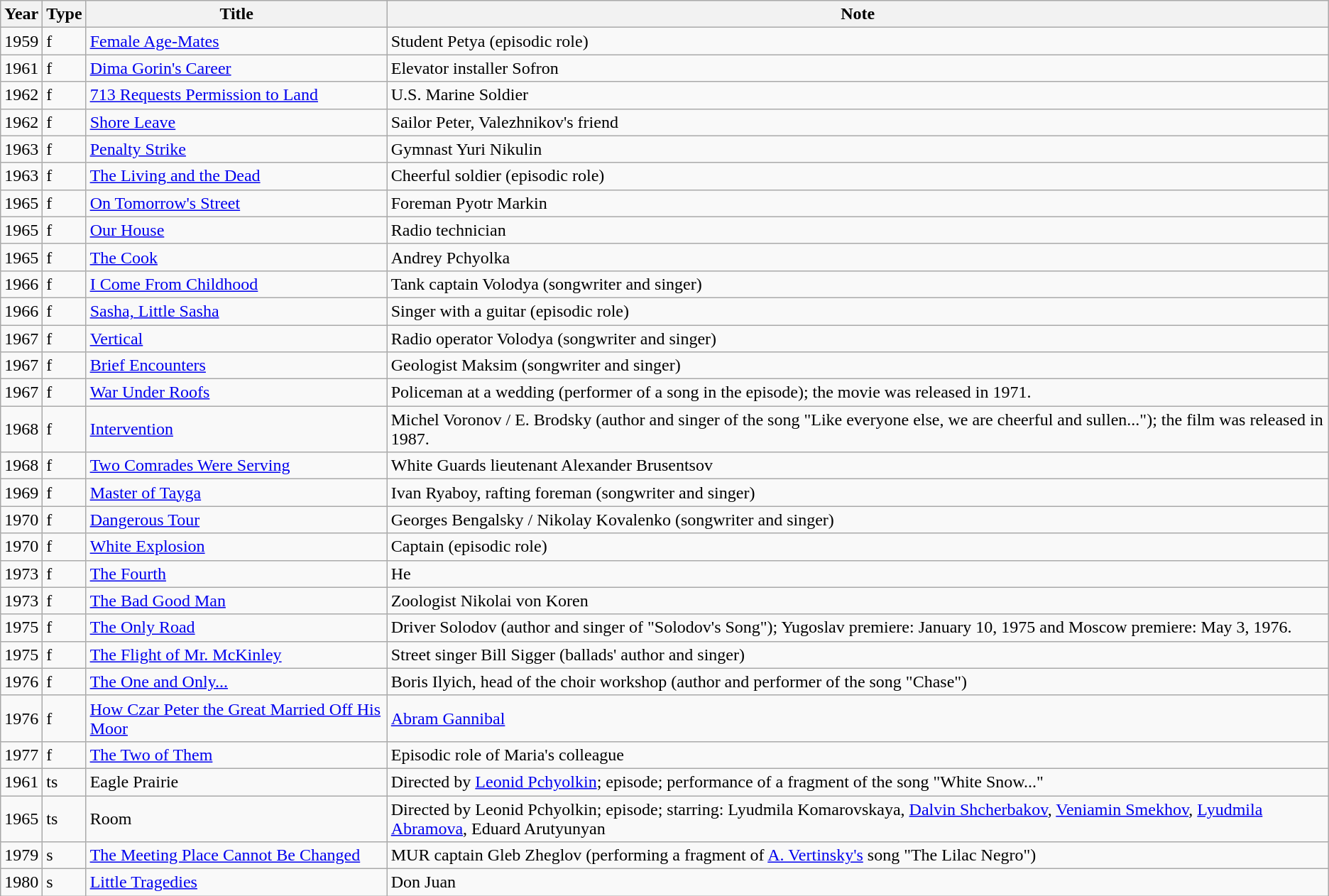<table class="wikitable sortable mw-collapsible mw-collapsed">
<tr>
<th>Year</th>
<th>Type</th>
<th>Title</th>
<th>Note</th>
</tr>
<tr>
<td>1959</td>
<td>f</td>
<td><a href='#'>Female Age-Mates</a></td>
<td>Student Petya (episodic role)</td>
</tr>
<tr>
<td>1961</td>
<td>f</td>
<td><a href='#'>Dima Gorin's Career</a></td>
<td>Elevator installer Sofron</td>
</tr>
<tr>
<td>1962</td>
<td>f</td>
<td><a href='#'>713 Requests Permission to Land</a></td>
<td>U.S. Marine Soldier</td>
</tr>
<tr>
<td>1962</td>
<td>f</td>
<td><a href='#'>Shore Leave</a></td>
<td>Sailor Peter, Valezhnikov's friend</td>
</tr>
<tr>
<td>1963</td>
<td>f</td>
<td><a href='#'>Penalty Strike</a></td>
<td>Gymnast Yuri Nikulin</td>
</tr>
<tr>
<td>1963</td>
<td>f</td>
<td><a href='#'>The Living and the Dead</a></td>
<td>Cheerful soldier (episodic role)</td>
</tr>
<tr>
<td>1965</td>
<td>f</td>
<td><a href='#'>On Tomorrow's Street</a></td>
<td>Foreman Pyotr Markin</td>
</tr>
<tr>
<td>1965</td>
<td>f</td>
<td><a href='#'>Our House</a></td>
<td>Radio technician</td>
</tr>
<tr>
<td>1965</td>
<td>f</td>
<td><a href='#'>The Cook</a></td>
<td>Andrey Pchyolka</td>
</tr>
<tr>
<td>1966</td>
<td>f</td>
<td><a href='#'>I Come From Childhood</a></td>
<td>Tank captain Volodya (songwriter and singer)</td>
</tr>
<tr>
<td>1966</td>
<td>f</td>
<td><a href='#'>Sasha, Little Sasha</a></td>
<td>Singer with a guitar (episodic role)</td>
</tr>
<tr>
<td>1967</td>
<td>f</td>
<td><a href='#'>Vertical</a></td>
<td>Radio operator Volodya (songwriter and singer)</td>
</tr>
<tr>
<td>1967</td>
<td>f</td>
<td><a href='#'>Brief Encounters</a></td>
<td>Geologist Maksim (songwriter and singer)</td>
</tr>
<tr>
<td>1967</td>
<td>f</td>
<td><a href='#'>War Under Roofs</a></td>
<td>Policeman at a wedding (performer of a song in the episode); the movie was released in 1971.</td>
</tr>
<tr>
<td>1968</td>
<td>f</td>
<td><a href='#'>Intervention</a></td>
<td>Michel Voronov / E. Brodsky (author and singer of the song "Like everyone else, we are cheerful and sullen..."); the film was released in 1987.</td>
</tr>
<tr>
<td>1968</td>
<td>f</td>
<td><a href='#'>Two Comrades Were Serving</a></td>
<td>White Guards lieutenant Alexander Brusentsov</td>
</tr>
<tr>
<td>1969</td>
<td>f</td>
<td><a href='#'>Master of Tayga</a></td>
<td>Ivan Ryaboy, rafting foreman (songwriter and singer)</td>
</tr>
<tr>
<td>1970</td>
<td>f</td>
<td><a href='#'>Dangerous Tour</a></td>
<td>Georges Bengalsky / Nikolay Kovalenko (songwriter and singer)</td>
</tr>
<tr>
<td>1970</td>
<td>f</td>
<td><a href='#'>White Explosion</a></td>
<td>Captain (episodic role)</td>
</tr>
<tr>
<td>1973</td>
<td>f</td>
<td><a href='#'>The Fourth</a></td>
<td>He</td>
</tr>
<tr>
<td>1973</td>
<td>f</td>
<td><a href='#'>The Bad Good Man</a></td>
<td>Zoologist Nikolai von Koren</td>
</tr>
<tr>
<td>1975</td>
<td>f</td>
<td><a href='#'>The Only Road</a></td>
<td>Driver Solodov (author and singer of "Solodov's Song"); Yugoslav premiere: January 10, 1975 and Moscow premiere: May 3, 1976.</td>
</tr>
<tr>
<td>1975</td>
<td>f</td>
<td><a href='#'>The Flight of Mr. McKinley</a></td>
<td>Street singer Bill Sigger (ballads' author and singer)</td>
</tr>
<tr>
<td>1976</td>
<td>f</td>
<td><a href='#'>The One and Only...</a></td>
<td>Boris Ilyich, head of the choir workshop (author and performer of the song "Chase")</td>
</tr>
<tr>
<td>1976</td>
<td>f</td>
<td><a href='#'>How Czar Peter the Great Married Off His Moor</a></td>
<td><a href='#'>Abram Gannibal</a></td>
</tr>
<tr>
<td>1977</td>
<td>f</td>
<td><a href='#'>The Two of Them</a></td>
<td>Episodic role of Maria's colleague</td>
</tr>
<tr>
<td>1961</td>
<td>ts</td>
<td>Eagle Prairie</td>
<td>Directed by <a href='#'>Leonid Pchyolkin</a>; episode; performance of a fragment of the song "White Snow..."</td>
</tr>
<tr>
<td>1965</td>
<td>ts</td>
<td>Room</td>
<td>Directed by Leonid Pchyolkin; episode; starring: Lyudmila Komarovskaya, <a href='#'>Dalvin Shcherbakov</a>, <a href='#'>Veniamin Smekhov</a>, <a href='#'>Lyudmila Abramova</a>, Eduard Arutyunyan</td>
</tr>
<tr>
<td>1979</td>
<td>s</td>
<td><a href='#'>The Meeting Place Cannot Be Changed</a></td>
<td>MUR captain Gleb Zheglov (performing a fragment of <a href='#'>A. Vertinsky's</a> song "The Lilac Negro")</td>
</tr>
<tr>
<td>1980</td>
<td>s</td>
<td><a href='#'>Little Tragedies</a></td>
<td>Don Juan</td>
</tr>
</table>
